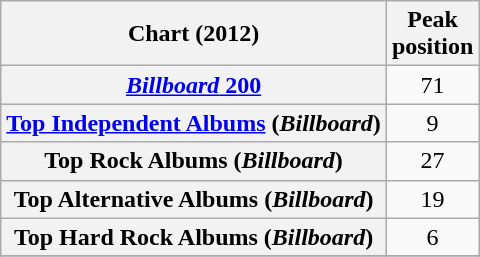<table class="wikitable plainrowheaders sortable" style="text-align:center;">
<tr>
<th>Chart (2012)</th>
<th>Peak<br>position</th>
</tr>
<tr>
<th scope="row"><a href='#'><em>Billboard</em> 200</a></th>
<td>71</td>
</tr>
<tr>
<th scope="row"><a href='#'>Top Independent Albums</a> (<em>Billboard</em>)</th>
<td>9</td>
</tr>
<tr>
<th scope="row">Top Rock Albums (<em>Billboard</em>)</th>
<td>27</td>
</tr>
<tr>
<th scope="row">Top Alternative Albums (<em>Billboard</em>)</th>
<td>19</td>
</tr>
<tr>
<th scope="row">Top Hard Rock Albums (<em>Billboard</em>)</th>
<td>6</td>
</tr>
<tr>
</tr>
</table>
